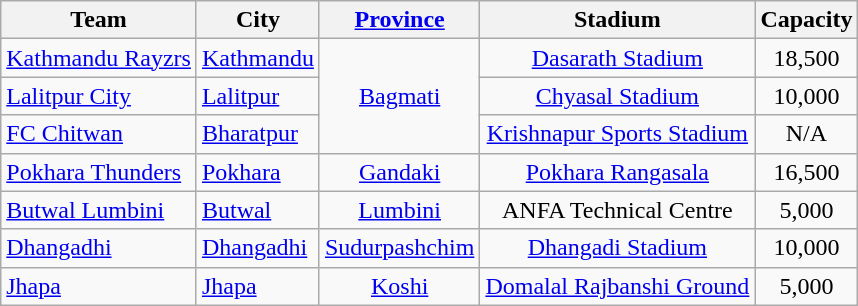<table class="wikitable sortable" style="text-align:center;">
<tr>
<th>Team</th>
<th>City</th>
<th><a href='#'>Province</a></th>
<th>Stadium</th>
<th>Capacity</th>
</tr>
<tr>
<td style="text-align:left;"><a href='#'>Kathmandu Rayzrs</a></td>
<td style="text-align:left;"><a href='#'>Kathmandu</a></td>
<td rowspan=3><a href='#'>Bagmati</a></td>
<td><a href='#'>Dasarath Stadium</a></td>
<td>18,500</td>
</tr>
<tr>
<td style="text-align:left;"><a href='#'>Lalitpur City</a></td>
<td style="text-align:left;"><a href='#'>Lalitpur</a></td>
<td><a href='#'>Chyasal Stadium</a></td>
<td>10,000</td>
</tr>
<tr>
<td style="text-align:left;"><a href='#'>FC Chitwan</a></td>
<td style="text-align:left;"><a href='#'>Bharatpur</a></td>
<td><a href='#'>Krishnapur Sports Stadium</a></td>
<td>N/A</td>
</tr>
<tr>
<td style="text-align:left;"><a href='#'>Pokhara Thunders</a></td>
<td style="text-align:left;"><a href='#'>Pokhara</a></td>
<td><a href='#'>Gandaki</a></td>
<td><a href='#'>Pokhara Rangasala</a></td>
<td>16,500</td>
</tr>
<tr>
<td style="text-align:left;"><a href='#'>Butwal Lumbini</a></td>
<td style="text-align:left;"><a href='#'>Butwal</a></td>
<td><a href='#'>Lumbini</a></td>
<td>ANFA Technical Centre</td>
<td>5,000</td>
</tr>
<tr>
<td style="text-align:left;"><a href='#'>Dhangadhi</a></td>
<td style="text-align:left;"><a href='#'>Dhangadhi</a></td>
<td><a href='#'>Sudurpashchim</a></td>
<td><a href='#'>Dhangadi Stadium</a></td>
<td>10,000</td>
</tr>
<tr>
<td style="text-align:left;"><a href='#'>Jhapa</a></td>
<td style="text-align:left;"><a href='#'>Jhapa</a></td>
<td><a href='#'>Koshi</a></td>
<td><a href='#'>Domalal Rajbanshi Ground</a></td>
<td>5,000</td>
</tr>
</table>
